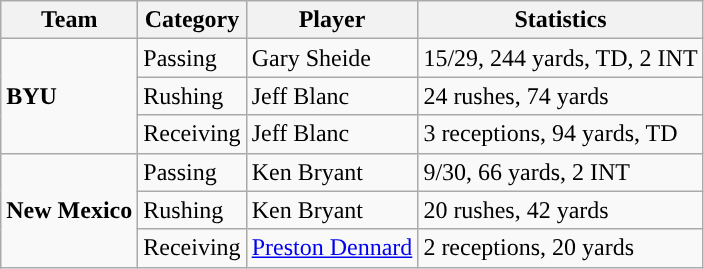<table class="wikitable" style="float: left;">
<tr>
<th>Team</th>
<th>Category</th>
<th>Player</th>
<th>Statistics</th>
</tr>
<tr>
<td rowspan=3><strong>BYU</strong></td>
<td>Passing</td>
<td>Gary Sheide</td>
<td>15/29, 244 yards, TD, 2 INT</td>
</tr>
<tr>
<td>Rushing</td>
<td>Jeff Blanc</td>
<td>24 rushes, 74 yards</td>
</tr>
<tr>
<td>Receiving</td>
<td>Jeff Blanc</td>
<td>3 receptions, 94 yards, TD</td>
</tr>
<tr>
<td rowspan=3><strong>New Mexico</strong></td>
<td>Passing</td>
<td>Ken Bryant</td>
<td>9/30, 66 yards, 2 INT</td>
</tr>
<tr>
<td>Rushing</td>
<td>Ken Bryant</td>
<td>20 rushes, 42 yards</td>
</tr>
<tr>
<td>Receiving</td>
<td><a href='#'>Preston Dennard</a></td>
<td>2 receptions, 20 yards</td>
</tr>
</table>
